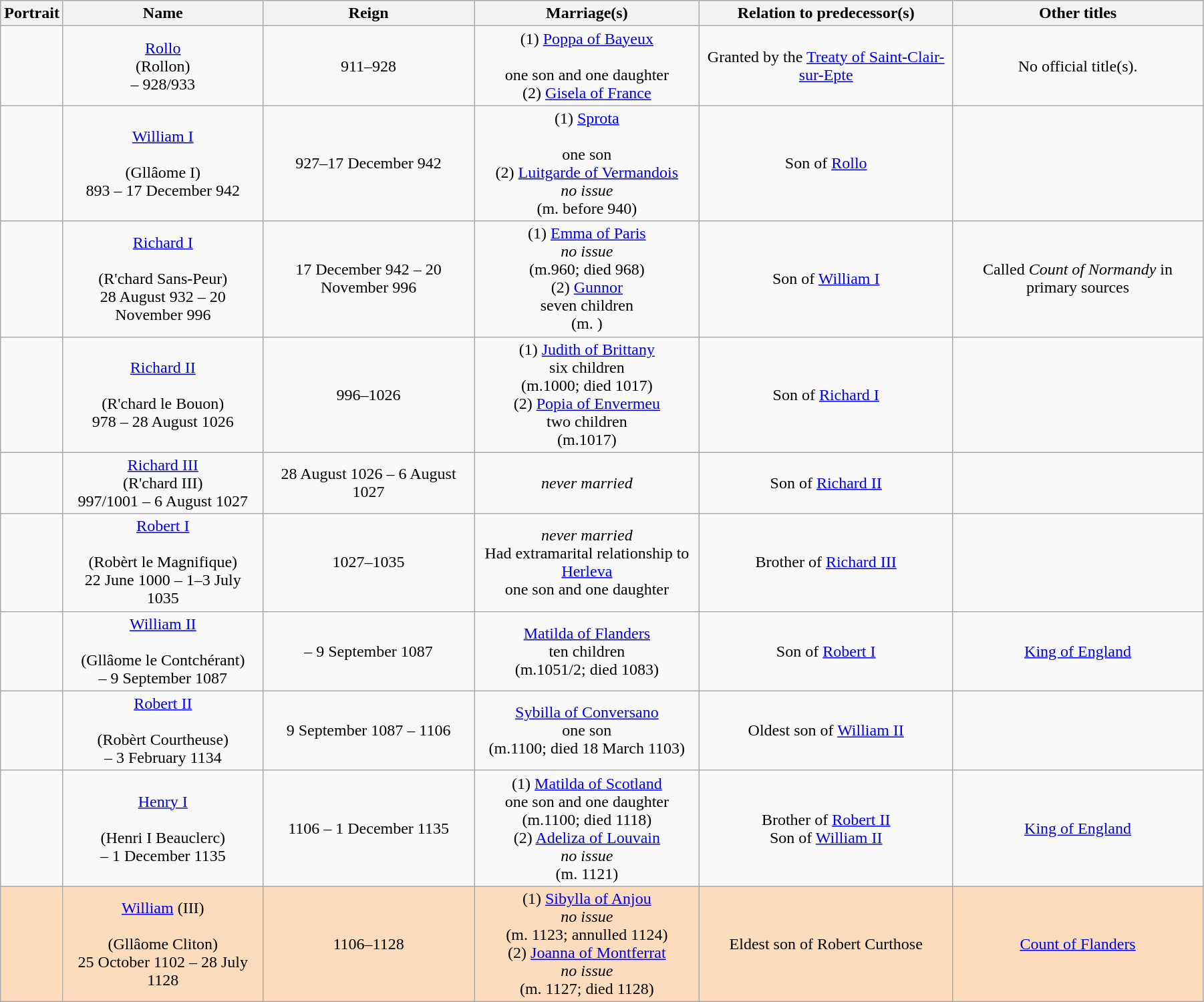<table class="wikitable" style="width:95%; text-align:center;">
<tr>
<th>Portrait</th>
<th>Name<br></th>
<th>Reign</th>
<th>Marriage(s)</th>
<th>Relation to predecessor(s)</th>
<th>Other titles</th>
</tr>
<tr>
<td align="center"></td>
<td align="center"><a href='#'>Rollo</a><br>(Rollon)<br> – 928/933</td>
<td align="center">911–928</td>
<td>(1) <a href='#'>Poppa of Bayeux</a><br><br>one son and one daughter<br>(2) <a href='#'>Gisela of France</a><br></td>
<td>Granted by the <a href='#'>Treaty of Saint-Clair-sur-Epte</a></td>
<td>No official title(s).</td>
</tr>
<tr>
<td align="center"></td>
<td align="center"><a href='#'>William I</a><br><br>(Gllâome I)<br>893 – 17 December 942</td>
<td align="center">927–17 December 942</td>
<td>(1) <a href='#'>Sprota</a><br><br>one son<br>(2) <a href='#'>Luitgarde of Vermandois</a><br><em>no issue</em><br>(m. before 940)</td>
<td align="center">Son of <a href='#'>Rollo</a></td>
<td></td>
</tr>
<tr>
<td align="center"></td>
<td align="center"><a href='#'>Richard I</a><br><br>(R'chard Sans-Peur)<br>28 August 932 – 20 November 996</td>
<td align="center">17 December 942 – 20 November 996</td>
<td>(1) <a href='#'>Emma of Paris</a><br><em>no issue</em><br>(m.960; died 968)<br>(2) <a href='#'>Gunnor</a><br>seven children<br>(m. )</td>
<td align="center">Son of <a href='#'>William I</a></td>
<td>Called <em>Count of Normandy</em> in primary sources</td>
</tr>
<tr>
<td></td>
<td><a href='#'>Richard II</a><br><br>(R'chard le Bouon)<br>978 – 28 August 1026</td>
<td>996–1026</td>
<td>(1) <a href='#'>Judith of Brittany</a><br>six children<br>(m.1000; died 1017)<br>(2) <a href='#'>Popia of Envermeu</a><br>two children<br>(m.1017)</td>
<td>Son of <a href='#'>Richard I</a></td>
<td></td>
</tr>
<tr>
<td></td>
<td><a href='#'>Richard III</a><br>(R'chard III)<br>997/1001 – 6 August 1027</td>
<td>28 August 1026 – 6 August 1027</td>
<td><em>never married</em></td>
<td>Son of <a href='#'>Richard II</a></td>
<td></td>
</tr>
<tr>
<td></td>
<td><a href='#'>Robert I</a><br><br>(Robèrt le Magnifique)<br>22 June 1000 – 1–3 July 1035</td>
<td>1027–1035</td>
<td><em>never married</em><br>Had extramarital relationship to <a href='#'>Herleva</a><br>one son and one daughter</td>
<td>Brother of <a href='#'>Richard III</a></td>
<td></td>
</tr>
<tr>
<td></td>
<td><a href='#'>William II</a><br><br>(Gllâome le Contchérant)<br> – 9 September 1087</td>
<td> – 9 September 1087</td>
<td><a href='#'>Matilda of Flanders</a><br>ten children<br>(m.1051/2; died 1083)</td>
<td>Son of <a href='#'>Robert I</a></td>
<td><a href='#'>King of England</a></td>
</tr>
<tr>
<td></td>
<td><a href='#'>Robert II</a><br><br>(Robèrt Courtheuse)<br> – 3 February 1134</td>
<td>9 September 1087 – 1106</td>
<td><a href='#'>Sybilla of Conversano</a><br>one son<br>(m.1100; died 18 March 1103)</td>
<td>Oldest son of <a href='#'>William II</a></td>
<td></td>
</tr>
<tr>
<td></td>
<td><a href='#'>Henry I</a><br><br>(Henri I Beauclerc)<br> – 1 December 1135</td>
<td>1106 – 1 December 1135</td>
<td>(1) <a href='#'>Matilda of Scotland</a><br>one son and one daughter<br>(m.1100; died 1118)<br>(2) <a href='#'>Adeliza of Louvain</a><br><em>no issue</em><br>(m. 1121)</td>
<td>Brother of <a href='#'>Robert II</a><br>Son of <a href='#'>William II</a></td>
<td><a href='#'>King of England</a></td>
</tr>
<tr>
<td bgcolor="#FBDDBD"></td>
<td bgcolor="#FBDDBD"><a href='#'>William</a> (III)<br><br>(Gllâome Cliton)<br>25 October 1102 – 28 July 1128<br></td>
<td bgcolor="#FBDDBD">1106–1128</td>
<td bgcolor="#FBDDBD">(1) <a href='#'>Sibylla of Anjou</a><br><em>no issue</em><br>(m. 1123; annulled 1124)<br>(2) <a href='#'>Joanna of Montferrat</a><br><em>no issue</em><br>(m. 1127; died 1128)</td>
<td bgcolor="#FBDDBD">Eldest son of Robert Curthose</td>
<td bgcolor="#FBDDBD"><a href='#'>Count of Flanders</a></td>
</tr>
</table>
